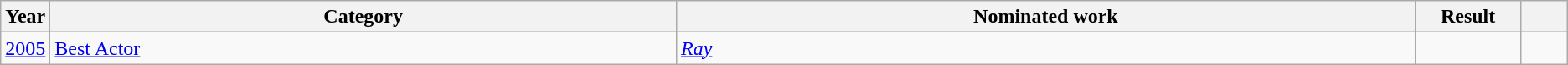<table class=wikitable>
<tr>
<th scope="col" style="width:1em;">Year</th>
<th scope="col" style="width:33em;">Category</th>
<th scope="col" style="width:39em;">Nominated work</th>
<th scope="col" style="width:5em;">Result</th>
<th scope="col" style="width:2em;"></th>
</tr>
<tr>
<td><a href='#'>2005</a></td>
<td><a href='#'>Best Actor</a></td>
<td><em><a href='#'>Ray</a></em></td>
<td></td>
<td></td>
</tr>
</table>
